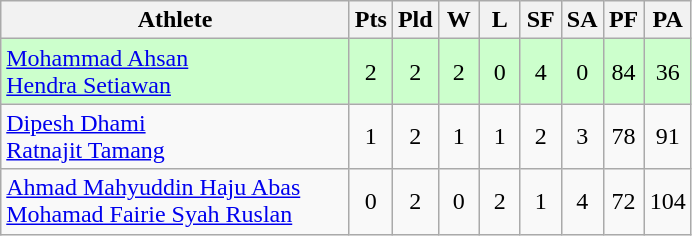<table class=wikitable style="text-align:center">
<tr>
<th width="225">Athlete</th>
<th width="20">Pts</th>
<th width="20">Pld</th>
<th width="20">W</th>
<th width="20">L</th>
<th width="20">SF</th>
<th width="20">SA</th>
<th width="20">PF</th>
<th width="20">PA</th>
</tr>
<tr bgcolor="#ccffcc">
<td style="text-align:left"> <a href='#'>Mohammad Ahsan</a> <br>  <a href='#'>Hendra Setiawan</a></td>
<td>2</td>
<td>2</td>
<td>2</td>
<td>0</td>
<td>4</td>
<td>0</td>
<td>84</td>
<td>36</td>
</tr>
<tr>
<td style="text-align:left"> <a href='#'>Dipesh Dhami</a> <br>  <a href='#'>Ratnajit Tamang</a></td>
<td>1</td>
<td>2</td>
<td>1</td>
<td>1</td>
<td>2</td>
<td>3</td>
<td>78</td>
<td>91</td>
</tr>
<tr>
<td style="text-align:left"> <a href='#'>Ahmad Mahyuddin Haju Abas</a> <br>  <a href='#'>Mohamad Fairie Syah Ruslan</a></td>
<td>0</td>
<td>2</td>
<td>0</td>
<td>2</td>
<td>1</td>
<td>4</td>
<td>72</td>
<td>104</td>
</tr>
</table>
